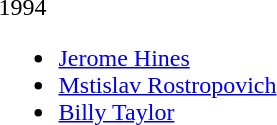<table>
<tr>
<td>1994<br><ul><li><a href='#'>Jerome Hines</a></li><li><a href='#'>Mstislav Rostropovich</a></li><li><a href='#'>Billy Taylor</a></li></ul></td>
</tr>
</table>
